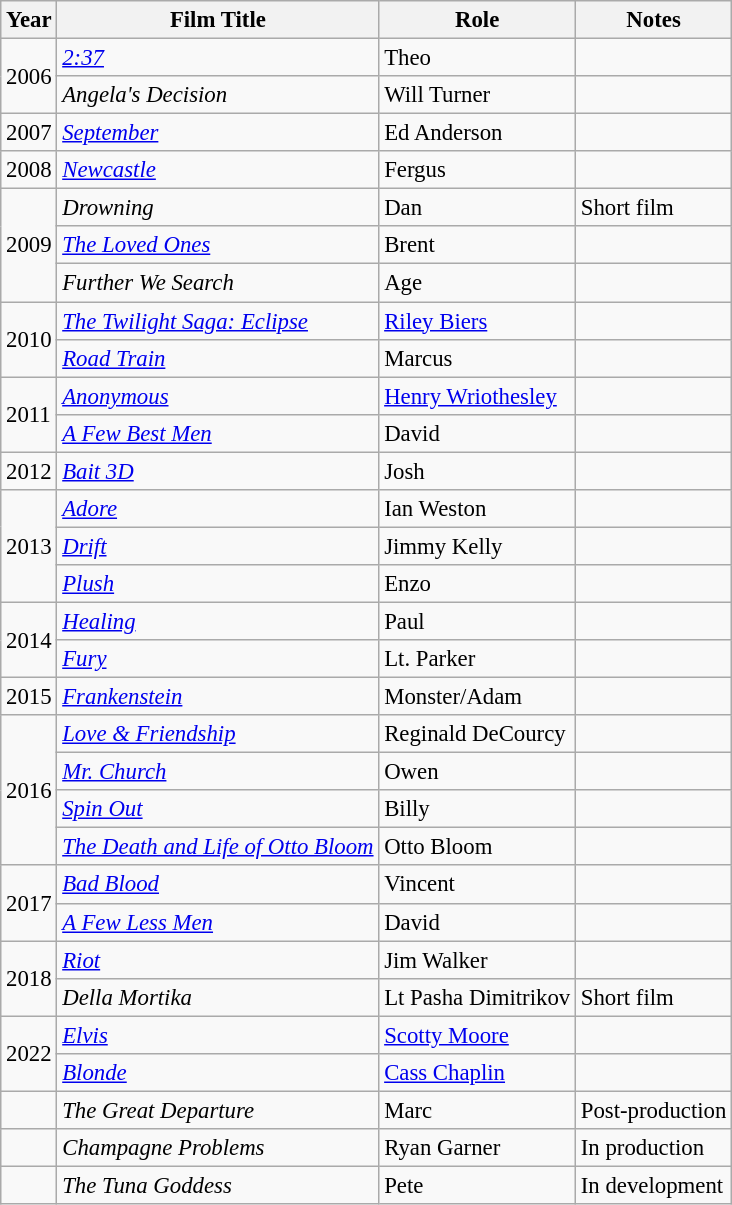<table class="wikitable" style="font-size: 95%;">
<tr>
<th>Year</th>
<th>Film Title</th>
<th>Role</th>
<th>Notes</th>
</tr>
<tr>
<td rowspan="2">2006</td>
<td><em><a href='#'>2:37</a></em></td>
<td>Theo</td>
<td></td>
</tr>
<tr>
<td><em>Angela's Decision</em></td>
<td>Will Turner</td>
<td></td>
</tr>
<tr>
<td>2007</td>
<td><em><a href='#'>September</a></em></td>
<td>Ed Anderson</td>
<td></td>
</tr>
<tr>
<td>2008</td>
<td><em><a href='#'>Newcastle</a></em></td>
<td>Fergus</td>
<td></td>
</tr>
<tr>
<td rowspan="3">2009</td>
<td><em>Drowning</em></td>
<td>Dan</td>
<td>Short film</td>
</tr>
<tr>
<td><em><a href='#'>The Loved Ones</a></em></td>
<td>Brent</td>
<td></td>
</tr>
<tr>
<td><em>Further We Search</em></td>
<td>Age</td>
<td></td>
</tr>
<tr>
<td rowspan="2">2010</td>
<td><em><a href='#'>The Twilight Saga: Eclipse</a></em></td>
<td><a href='#'>Riley Biers</a></td>
<td></td>
</tr>
<tr>
<td><em><a href='#'>Road Train</a></em></td>
<td>Marcus</td>
<td></td>
</tr>
<tr>
<td rowspan="2">2011</td>
<td><em><a href='#'>Anonymous</a></em></td>
<td><a href='#'>Henry Wriothesley</a></td>
<td></td>
</tr>
<tr>
<td><em><a href='#'>A Few Best Men</a></em></td>
<td>David</td>
<td></td>
</tr>
<tr>
<td>2012</td>
<td><em><a href='#'>Bait 3D</a></em></td>
<td>Josh</td>
<td></td>
</tr>
<tr>
<td rowspan="3">2013</td>
<td><em><a href='#'>Adore</a></em></td>
<td>Ian Weston</td>
<td></td>
</tr>
<tr>
<td><em><a href='#'>Drift</a></em></td>
<td>Jimmy Kelly</td>
<td></td>
</tr>
<tr>
<td><em><a href='#'>Plush</a></em></td>
<td>Enzo</td>
<td></td>
</tr>
<tr>
<td rowspan="2">2014</td>
<td><a href='#'><em>Healing</em></a></td>
<td>Paul</td>
<td></td>
</tr>
<tr>
<td><em><a href='#'>Fury</a></em></td>
<td>Lt. Parker</td>
<td></td>
</tr>
<tr>
<td rowspan="1">2015</td>
<td><em><a href='#'>Frankenstein</a></em></td>
<td>Monster/Adam</td>
<td></td>
</tr>
<tr>
<td rowspan="4">2016</td>
<td><em><a href='#'>Love & Friendship</a></em></td>
<td>Reginald DeCourcy</td>
<td></td>
</tr>
<tr>
<td><em><a href='#'>Mr. Church</a></em></td>
<td>Owen</td>
<td></td>
</tr>
<tr>
<td><em><a href='#'>Spin Out</a></em></td>
<td>Billy</td>
<td></td>
</tr>
<tr>
<td><em><a href='#'>The Death and Life of Otto Bloom</a></em></td>
<td>Otto Bloom</td>
<td></td>
</tr>
<tr>
<td rowspan="2">2017</td>
<td><em><a href='#'>Bad Blood</a></em></td>
<td>Vincent</td>
<td></td>
</tr>
<tr>
<td><em><a href='#'>A Few Less Men</a></em></td>
<td>David</td>
<td></td>
</tr>
<tr>
<td rowspan="2">2018</td>
<td><em><a href='#'>Riot</a></em></td>
<td>Jim Walker</td>
<td></td>
</tr>
<tr>
<td><em>Della Mortika</em></td>
<td>Lt Pasha Dimitrikov</td>
<td>Short film</td>
</tr>
<tr>
<td rowspan="2">2022</td>
<td><em><a href='#'>Elvis</a></em></td>
<td><a href='#'>Scotty Moore</a></td>
<td></td>
</tr>
<tr>
<td><em><a href='#'>Blonde</a></em></td>
<td><a href='#'>Cass Chaplin</a></td>
<td></td>
</tr>
<tr>
<td></td>
<td><em>The Great Departure</em> </td>
<td>Marc</td>
<td>Post-production</td>
</tr>
<tr>
<td></td>
<td><em>Champagne Problems</em> </td>
<td>Ryan Garner</td>
<td>In production</td>
</tr>
<tr>
<td></td>
<td><em>The Tuna Goddess</em> </td>
<td>Pete</td>
<td>In development</td>
</tr>
</table>
